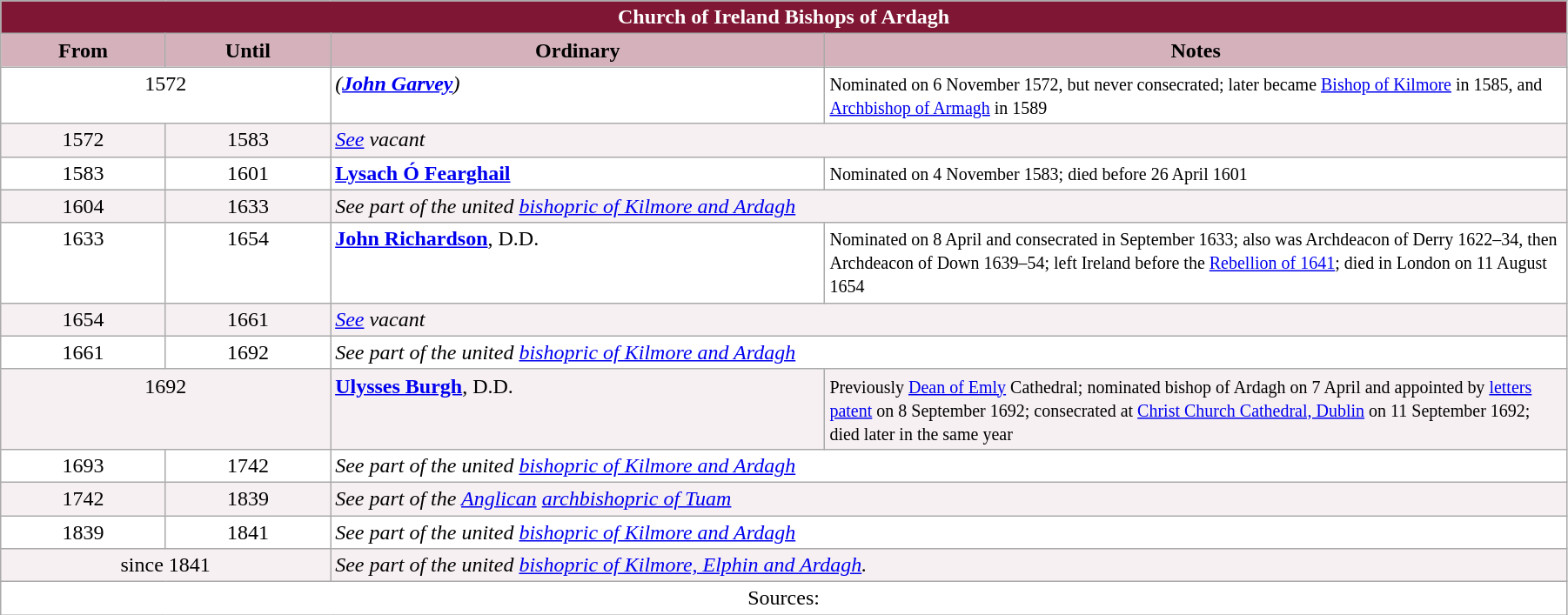<table class="wikitable" style="width:95%;" border="1" cellpadding="2">
<tr>
<th colspan="4" style="background-color: #7F1734; color: white;">Church of Ireland Bishops of Ardagh</th>
</tr>
<tr align=center>
<th style="background-color: #D4B1BB; width: 10%;">From</th>
<th style="background-color: #D4B1BB; width: 10%;">Until</th>
<th style="background-color: #D4B1BB; width: 30%;">Ordinary</th>
<th style="background-color: #D4B1BB; width: 45%;">Notes</th>
</tr>
<tr valign=top bgcolor="white">
<td colspan=2 align=center>1572</td>
<td><em>(<strong><a href='#'>John Garvey</a></strong>)</em></td>
<td><small>Nominated on 6 November 1572, but never consecrated; later became <a href='#'>Bishop of Kilmore</a> in 1585, and <a href='#'>Archbishop of Armagh</a> in 1589</small></td>
</tr>
<tr valign=top bgcolor="#F7F0F2">
<td align=center>1572</td>
<td align=center>1583</td>
<td colspan=2><em><a href='#'>See</a> vacant</em></td>
</tr>
<tr valign=top bgcolor="white">
<td align=center>1583</td>
<td align=center>1601</td>
<td><strong><a href='#'>Lysach Ó Fearghail</a></strong></td>
<td><small>Nominated on 4 November 1583; died before 26 April 1601</small></td>
</tr>
<tr valign=top bgcolor="#F7F0F2">
<td align=center>1604</td>
<td align=center>1633</td>
<td colspan=2><em>See part of the united <a href='#'>bishopric of Kilmore and Ardagh</a></em></td>
</tr>
<tr valign=top bgcolor="white">
<td align=center>1633</td>
<td align=center>1654</td>
<td><strong><a href='#'>John Richardson</a></strong>, D.D.</td>
<td><small>Nominated on 8 April and consecrated in September 1633; also was Archdeacon of Derry 1622–34, then Archdeacon of Down 1639–54; left Ireland before the <a href='#'>Rebellion of 1641</a>; died in London on 11 August 1654</small></td>
</tr>
<tr valign=top bgcolor="#F7F0F2">
<td align=center>1654</td>
<td align=center>1661</td>
<td colspan=2><em><a href='#'>See</a> vacant</em></td>
</tr>
<tr valign=top bgcolor="white">
<td align=center>1661</td>
<td align=center>1692</td>
<td colspan=2><em>See part of the united <a href='#'>bishopric of Kilmore and Ardagh</a></em></td>
</tr>
<tr valign=top bgcolor="#F7F0F2">
<td colspan=2 align=center>1692</td>
<td><strong><a href='#'>Ulysses Burgh</a></strong>, D.D.</td>
<td><small>Previously <a href='#'>Dean of Emly</a> Cathedral; nominated bishop of Ardagh on 7 April and appointed by <a href='#'>letters patent</a> on 8 September 1692; consecrated at <a href='#'>Christ Church Cathedral, Dublin</a> on 11 September 1692; died later in the same year</small></td>
</tr>
<tr valign=top bgcolor="white">
<td align=center>1693</td>
<td align=center>1742</td>
<td colspan=2><em>See part of the united <a href='#'>bishopric of Kilmore and Ardagh</a></em></td>
</tr>
<tr valign=top bgcolor="#F7F0F2">
<td align=center>1742</td>
<td align=center>1839</td>
<td colspan=2><em>See part of the <a href='#'>Anglican</a> <a href='#'>archbishopric of Tuam</a></em></td>
</tr>
<tr valign=top bgcolor="white">
<td align=center>1839</td>
<td align=center>1841</td>
<td colspan=2><em>See part of the united <a href='#'>bishopric of Kilmore and Ardagh</a></em></td>
</tr>
<tr valign=top bgcolor="#F7F0F2">
<td colspan=2 align=center>since 1841</td>
<td colspan=2><em>See part of the united <a href='#'>bishopric of Kilmore, Elphin and Ardagh</a>.</em></td>
</tr>
<tr valign=top bgcolor="white">
<td colspan="4" style="text-align: center;">Sources:</td>
</tr>
</table>
